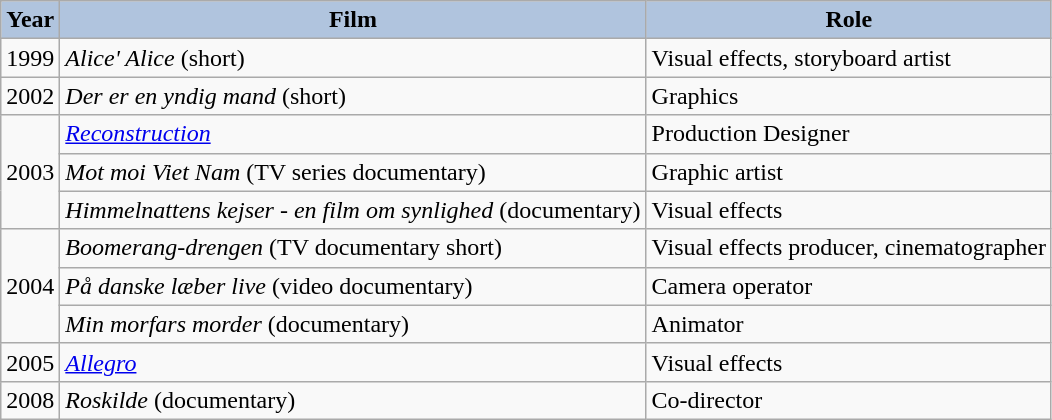<table class="wikitable">
<tr>
<th style="background:#B0C4DE;">Year</th>
<th style="background:#B0C4DE;">Film</th>
<th style="background:#B0C4DE;">Role</th>
</tr>
<tr>
<td>1999</td>
<td><em>Alice' Alice</em> (short)</td>
<td>Visual effects, storyboard artist</td>
</tr>
<tr>
<td>2002</td>
<td><em>Der er en yndig mand</em> (short)</td>
<td>Graphics</td>
</tr>
<tr>
<td rowspan="3">2003</td>
<td><em><a href='#'>Reconstruction</a></em></td>
<td>Production Designer</td>
</tr>
<tr>
<td><em>Mot moi Viet Nam</em> (TV series documentary)</td>
<td>Graphic artist</td>
</tr>
<tr>
<td><em>Himmelnattens kejser - en film om synlighed</em> (documentary)</td>
<td>Visual effects</td>
</tr>
<tr>
<td rowspan="3">2004</td>
<td><em>Boomerang-drengen</em> (TV documentary short)</td>
<td>Visual effects producer, cinematographer</td>
</tr>
<tr>
<td><em>På danske læber live</em> (video documentary)</td>
<td>Camera operator</td>
</tr>
<tr>
<td><em>Min morfars morder</em> (documentary)</td>
<td>Animator</td>
</tr>
<tr>
<td>2005</td>
<td><em><a href='#'>Allegro</a></em></td>
<td>Visual effects</td>
</tr>
<tr>
<td>2008</td>
<td><em>Roskilde</em> (documentary)</td>
<td>Co-director</td>
</tr>
</table>
